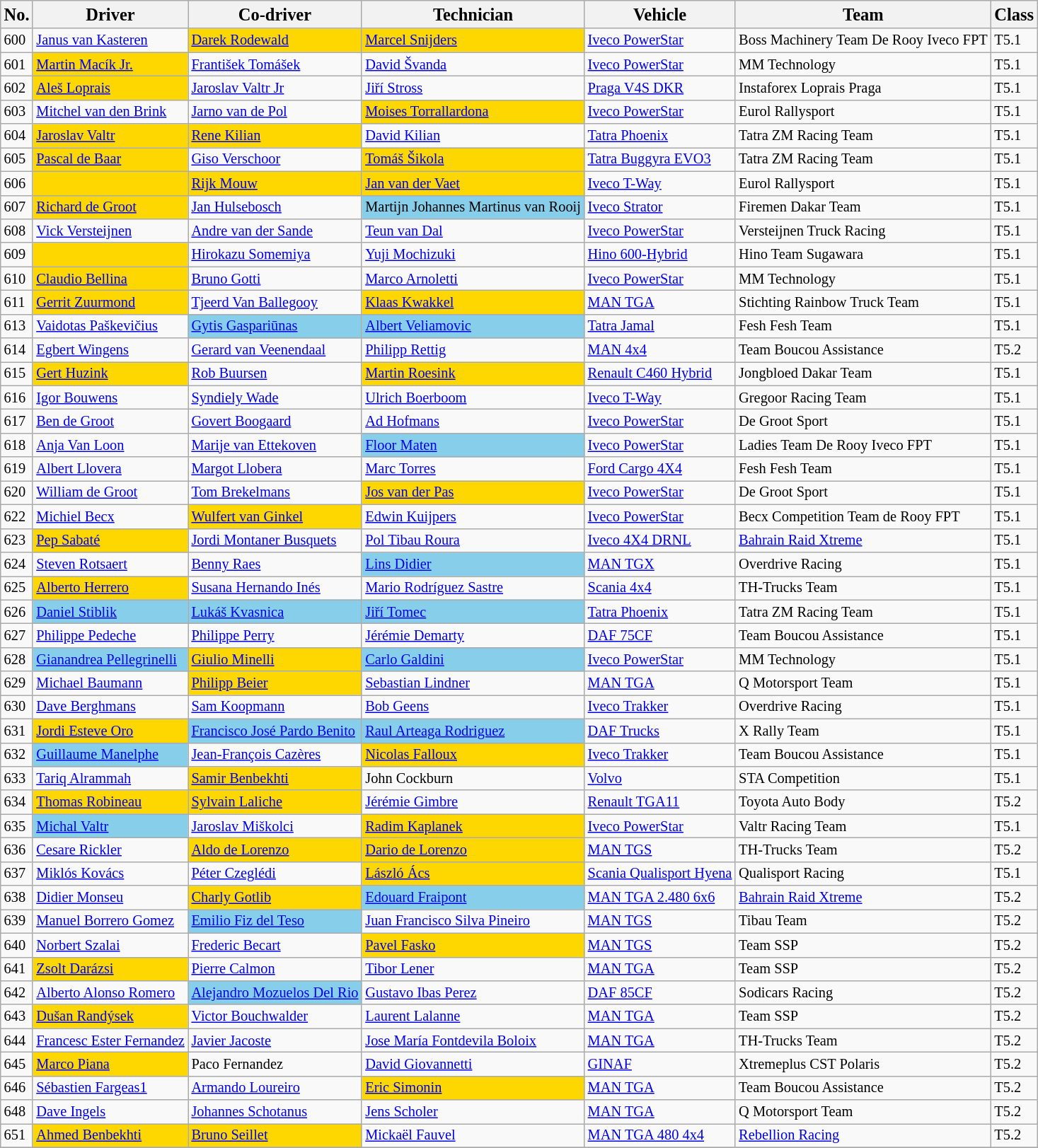<table class="wikitable sortable" style="font-size:85%;">
<tr>
<th><big>No.</big></th>
<th><big>Driver</big></th>
<th><big>Co-driver</big></th>
<th><big>Technician</big></th>
<th><big>Vehicle</big></th>
<th><big>Team</big></th>
<th><big>Class</big></th>
</tr>
<tr>
<td>600</td>
<td> <a href='#'>Janus van Kasteren</a></td>
<td style="background:gold;"> <a href='#'>Darek Rodewald</a></td>
<td style="background:gold;"> <a href='#'>Marcel Snijders</a></td>
<td><a href='#'>Iveco PowerStar</a></td>
<td>Boss Machinery Team De Rooy Iveco FPT</td>
<td>T5.1</td>
</tr>
<tr>
<td>601</td>
<td style="background:gold;"> <a href='#'>Martin Macík Jr.</a></td>
<td> <a href='#'>František Tomášek</a></td>
<td> <a href='#'>David Švanda</a></td>
<td><a href='#'>Iveco PowerStar</a></td>
<td>MM Technology</td>
<td>T5.1</td>
</tr>
<tr>
<td>602</td>
<td style="background:gold;"> <a href='#'>Aleš Loprais</a></td>
<td> <a href='#'>Jaroslav Valtr Jr</a></td>
<td> <a href='#'>Jiří Stross</a></td>
<td><a href='#'>Praga V4S DKR</a></td>
<td>Instaforex Loprais Praga</td>
<td>T5.1</td>
</tr>
<tr>
<td>603</td>
<td> <a href='#'>Mitchel van den Brink</a></td>
<td> <a href='#'>Jarno van de Pol</a></td>
<td style="background:gold;"> <a href='#'>Moises Torrallardona</a></td>
<td><a href='#'>Iveco PowerStar</a></td>
<td>Eurol Rallysport</td>
<td>T5.1</td>
</tr>
<tr>
<td>604</td>
<td style="background:gold;"> <a href='#'>Jaroslav Valtr</a></td>
<td style="background:gold;"> <a href='#'>Rene Kilian</a></td>
<td> <a href='#'>David Kilian</a></td>
<td><a href='#'>Tatra Phoenix</a></td>
<td>Tatra  ZM Racing Team</td>
<td>T5.1</td>
</tr>
<tr>
<td>605</td>
<td style="background:gold;"> <a href='#'>Pascal de Baar</a></td>
<td> <a href='#'>Giso Verschoor</a></td>
<td style="background:gold;"> <a href='#'>Tomáš Šikola</a></td>
<td><a href='#'> Tatra Buggyra EVO3</a></td>
<td>Tatra  ZM Racing Team</td>
<td>T5.1</td>
</tr>
<tr>
<td>606</td>
<td style="background:gold;"> </td>
<td style="background:gold;"> <a href='#'>Rijk Mouw</a></td>
<td style="background:gold;"> <a href='#'>Jan van der Vaet</a></td>
<td><a href='#'>Iveco T-Way</a></td>
<td>Eurol Rallysport</td>
<td>T5.1</td>
</tr>
<tr>
<td>607</td>
<td style="background:gold;"> <a href='#'>Richard de Groot</a></td>
<td> <a href='#'>Jan Hulsebosch</a></td>
<td style="background:skyblue;"> Martijn Johannes Martinus van Rooij</td>
<td><a href='#'>Iveco Strator</a></td>
<td>Firemen Dakar Team</td>
<td>T5.1</td>
</tr>
<tr>
<td>608</td>
<td> <a href='#'>Vick Versteijnen</a></td>
<td> <a href='#'>Andre van der Sande</a></td>
<td> <a href='#'>Teun van Dal</a></td>
<td><a href='#'>Iveco PowerStar</a></td>
<td>Versteijnen Truck Racing</td>
<td>T5.1</td>
</tr>
<tr>
<td>609</td>
<td style="background:gold;"> </td>
<td> <a href='#'>Hirokazu Somemiya</a></td>
<td> <a href='#'>Yuji Mochizuki</a></td>
<td><a href='#'>Hino 600-Hybrid</a></td>
<td>Hino Team Sugawara</td>
<td>T5.1</td>
</tr>
<tr>
<td>610</td>
<td style="background:gold;"> <a href='#'>Claudio Bellina</a></td>
<td> <a href='#'>Bruno Gotti</a></td>
<td> <a href='#'>Marco Arnoletti</a></td>
<td><a href='#'>Iveco PowerStar</a></td>
<td>MM Technology</td>
<td>T5.1</td>
</tr>
<tr>
<td>611</td>
<td style="background:gold;"> <a href='#'>Gerrit Zuurmond</a></td>
<td> <a href='#'>Tjeerd Van Ballegooy</a></td>
<td style="background:gold;"> <a href='#'>Klaas Kwakkel</a></td>
<td><a href='#'>MAN TGA</a></td>
<td>Stichting Rainbow Truck Team</td>
<td>T5.1</td>
</tr>
<tr>
<td>613</td>
<td> <a href='#'>Vaidotas Paškevičius</a></td>
<td style="background:skyblue;"> <a href='#'>Gytis Gaspariūnas</a></td>
<td style="background:skyblue;"> <a href='#'>Albert Veliamovic</a></td>
<td><a href='#'>Tatra Jamal</a></td>
<td>Fesh Fesh Team</td>
<td>T5.1</td>
</tr>
<tr>
<td>614</td>
<td> <a href='#'>Egbert Wingens</a></td>
<td> <a href='#'>Gerard van Veenendaal</a></td>
<td> <a href='#'>Philipp Rettig</a></td>
<td><a href='#'> MAN 4x4</a></td>
<td>Team Boucou Assistance</td>
<td>T5.2</td>
</tr>
<tr>
<td>615</td>
<td style="background:gold;"> <a href='#'>Gert Huzink</a></td>
<td> <a href='#'>Rob Buursen</a></td>
<td style="background:gold;"> <a href='#'>Martin Roesink</a></td>
<td><a href='#'>Renault C460 Hybrid</a></td>
<td>Jongbloed Dakar Team</td>
<td>T5.1</td>
</tr>
<tr>
<td>616</td>
<td> <a href='#'>Igor Bouwens</a></td>
<td> <a href='#'>Syndiely Wade</a></td>
<td> <a href='#'>Ulrich Boerboom</a></td>
<td><a href='#'>Iveco T-Way</a></td>
<td>Gregoor Racing Team</td>
<td>T5.1</td>
</tr>
<tr>
<td>617</td>
<td> <a href='#'>Ben de Groot</a></td>
<td> <a href='#'>Govert Boogaard</a></td>
<td> <a href='#'>Ad Hofmans</a></td>
<td><a href='#'>Iveco PowerStar</a></td>
<td>De Groot Sport</td>
<td>T5.1</td>
</tr>
<tr>
<td>618</td>
<td> <a href='#'>Anja Van Loon</a></td>
<td> <a href='#'>Marije van Ettekoven</a></td>
<td style="background:skyblue;"> <a href='#'>Floor Maten</a></td>
<td><a href='#'>Iveco PowerStar</a></td>
<td>Ladies Team De Rooy Iveco FPT</td>
<td>T5.1</td>
</tr>
<tr>
<td>619</td>
<td> <a href='#'>Albert Llovera</a></td>
<td> <a href='#'>Margot Llobera</a></td>
<td> <a href='#'>Marc Torres</a></td>
<td><a href='#'>Ford Cargo 4X4</a></td>
<td>Fesh Fesh Team</td>
<td>T5.1</td>
</tr>
<tr>
<td>620</td>
<td> <a href='#'>William de Groot</a></td>
<td> <a href='#'>Tom Brekelmans</a></td>
<td style="background:gold;"> <a href='#'>Jos van der Pas</a></td>
<td><a href='#'>Iveco PowerStar</a></td>
<td>De Groot Sport</td>
<td>T5.1</td>
</tr>
<tr>
<td>622</td>
<td> <a href='#'>Michiel Becx</a></td>
<td style="background:gold;"> <a href='#'>Wulfert van Ginkel</a></td>
<td> <a href='#'>Edwin Kuijpers</a></td>
<td><a href='#'>Iveco PowerStar</a></td>
<td>Becx Competition Team de Rooy FPT</td>
<td>T5.1</td>
</tr>
<tr>
<td>623</td>
<td style="background:gold;"> <a href='#'>Pep Sabaté</a></td>
<td> <a href='#'>Jordi Montaner Busquets</a></td>
<td> <a href='#'>Pol Tibau Roura</a></td>
<td><a href='#'> Iveco 4X4 DRNL</a></td>
<td><a href='#'>Bahrain Raid Xtreme</a></td>
<td>T5.1</td>
</tr>
<tr>
<td>624</td>
<td> <a href='#'>Steven Rotsaert</a></td>
<td> <a href='#'>Benny Raes</a></td>
<td style="background:skyblue;"> <a href='#'>Lins Didier</a></td>
<td><a href='#'>MAN TGX</a></td>
<td>Overdrive Racing</td>
<td>T5.1</td>
</tr>
<tr>
<td>625</td>
<td style="background:gold;"> <a href='#'>Alberto Herrero</a></td>
<td> <a href='#'>Susana Hernando Inés</a></td>
<td> <a href='#'>Mario Rodríguez Sastre</a></td>
<td><a href='#'>Scania 4x4</a></td>
<td>TH-Trucks Team</td>
<td>T5.1</td>
</tr>
<tr>
<td>626</td>
<td style="background:skyblue;"> <a href='#'>Daniel Stiblik</a></td>
<td style="background:skyblue;"> <a href='#'>Lukáš Kvasnica</a></td>
<td style="background:skyblue;"> <a href='#'>Jiří Tomec</a></td>
<td><a href='#'>Tatra Phoenix</a></td>
<td>Tatra  ZM Racing Team</td>
<td>T5.1</td>
</tr>
<tr>
<td>627</td>
<td> <a href='#'>Philippe Pedeche</a></td>
<td> <a href='#'>Philippe Perry</a></td>
<td> <a href='#'>Jérémie Demarty</a></td>
<td><a href='#'>DAF 75CF</a></td>
<td>Team Boucou Assistance</td>
<td>T5.1</td>
</tr>
<tr>
<td>628</td>
<td style="background:skyblue;"> <a href='#'>Gianandrea Pellegrinelli</a></td>
<td style="background:gold;"> <a href='#'>Giulio Minelli</a></td>
<td style="background:skyblue;"> <a href='#'>Carlo Galdini</a></td>
<td><a href='#'>Iveco PowerStar</a></td>
<td>MM Technology</td>
<td>T5.1</td>
</tr>
<tr>
<td>629</td>
<td> <a href='#'>Michael Baumann</a></td>
<td style="background:gold;"> <a href='#'>Philipp Beier</a></td>
<td> <a href='#'>Sebastian Lindner</a></td>
<td><a href='#'>MAN TGA</a></td>
<td>Q Motorsport Team</td>
<td>T5.1</td>
</tr>
<tr>
<td>630</td>
<td> <a href='#'>Dave Berghmans</a></td>
<td> <a href='#'>Sam Koopmann</a></td>
<td> <a href='#'>Bob Geens</a></td>
<td><a href='#'>Iveco Trakker</a></td>
<td>Overdrive Racing</td>
<td>T5.1</td>
</tr>
<tr>
<td>631</td>
<td style="background:gold;"> <a href='#'>Jordi Esteve Oro</a></td>
<td style="background:skyblue;"> <a href='#'>Francisco José Pardo Benito</a></td>
<td style="background:skyblue;"> <a href='#'>Raul Arteaga Rodriguez</a></td>
<td><a href='#'>DAF Trucks</a></td>
<td>X Rally Team</td>
<td>T5.1</td>
</tr>
<tr>
<td>632</td>
<td style="background:skyblue;"> <a href='#'>Guillaume Manelphe</a></td>
<td> <a href='#'>Jean-François Cazères</a></td>
<td style="background:gold;"> <a href='#'>Nicolas Falloux</a></td>
<td><a href='#'>Iveco Trakker</a></td>
<td>Team Boucou Assistance</td>
<td>T5.1</td>
</tr>
<tr>
<td>633</td>
<td> <a href='#'>Tariq Alrammah</a></td>
<td style="background:gold;"> <a href='#'>Samir Benbekhti</a></td>
<td> John Cockburn</td>
<td><a href='#'>Volvo</a></td>
<td>STA Competition</td>
<td>T5.1</td>
</tr>
<tr>
<td>634</td>
<td style="background:gold;"> <a href='#'>Thomas Robineau</a></td>
<td style="background:gold;"> <a href='#'>Sylvain Laliche</a></td>
<td> <a href='#'>Jérémie Gimbre</a></td>
<td><a href='#'>Renault TGA11</a></td>
<td>Toyota Auto Body</td>
<td>T5.2</td>
</tr>
<tr>
<td>635</td>
<td style="background:skyblue;"> <a href='#'>Michal Valtr</a></td>
<td> <a href='#'>Jaroslav Miškolci</a></td>
<td style="background:gold;"> <a href='#'>Radim Kaplanek</a></td>
<td><a href='#'>Iveco PowerStar</a></td>
<td>Valtr Racing Team</td>
<td>T5.1</td>
</tr>
<tr>
<td>636</td>
<td> <a href='#'>Cesare Rickler</a></td>
<td style="background:gold;"> <a href='#'>Aldo de Lorenzo</a></td>
<td style="background:gold;"><a href='#'>Dario de Lorenzo</a></td>
<td><a href='#'>MAN TGS</a></td>
<td>TH-Trucks Team</td>
<td>T5.2</td>
</tr>
<tr>
<td>637</td>
<td> <a href='#'>Miklós Kovács</a></td>
<td> <a href='#'>Péter Czeglédi</a></td>
<td style="background:gold;"> <a href='#'>László Ács</a></td>
<td><a href='#'>Scania Qualisport Hyena</a></td>
<td>Qualisport Racing</td>
<td>T5.1</td>
</tr>
<tr>
<td>638</td>
<td> <a href='#'>Didier Monseu</a></td>
<td style="background:gold;"> <a href='#'>Charly Gotlib</a></td>
<td style="background:skyblue;"> <a href='#'>Edouard Fraipont</a></td>
<td><a href='#'>MAN TGA 2.480 6x6</a></td>
<td><a href='#'>Bahrain Raid Xtreme</a></td>
<td>T5.2</td>
</tr>
<tr>
<td>639</td>
<td> <a href='#'>Manuel Borrero Gomez</a></td>
<td style="background:skyblue;"> <a href='#'>Emilio Fiz del Teso</a></td>
<td> <a href='#'>Juan Francisco Silva Pineiro</a></td>
<td><a href='#'>MAN TGS</a></td>
<td>Tibau Team</td>
<td>T5.2</td>
</tr>
<tr>
<td>640</td>
<td> <a href='#'>Norbert Szalai</a></td>
<td> <a href='#'>Frederic Becart</a></td>
<td style="background:gold;"> <a href='#'>Pavel Fasko</a></td>
<td><a href='#'>MAN TGS</a></td>
<td>Team SSP</td>
<td>T5.2</td>
</tr>
<tr>
<td>641</td>
<td style="background:gold;"> <a href='#'>Zsolt Darázsi</a></td>
<td> <a href='#'>Pierre Calmon</a></td>
<td> <a href='#'>Tibor Lener</a></td>
<td><a href='#'>MAN TGA</a></td>
<td>Team SSP</td>
<td>T5.2</td>
</tr>
<tr>
<td>642</td>
<td> <a href='#'>Alberto Alonso Romero</a></td>
<td style="background:skyblue;"> <a href='#'>Alejandro Mozuelos Del Rio</a></td>
<td> <a href='#'>Gustavo Ibas Perez</a></td>
<td><a href='#'>DAF 85CF</a></td>
<td>Sodicars Racing</td>
<td>T5.2</td>
</tr>
<tr>
<td>643</td>
<td style="background:gold;"> <a href='#'>Dušan Randýsek</a></td>
<td> <a href='#'>Victor Bouchwalder</a></td>
<td> <a href='#'>Laurent Lalanne</a></td>
<td><a href='#'>MAN TGA</a></td>
<td>Team SSP</td>
<td>T5.2</td>
</tr>
<tr>
<td>644</td>
<td> <a href='#'>Francesc Ester Fernandez</a></td>
<td> <a href='#'>Javier Jacoste</a></td>
<td> <a href='#'>Jose María Fontdevila Boloix</a></td>
<td><a href='#'>MAN TGA</a></td>
<td>TH-Trucks Team</td>
<td>T5.2</td>
</tr>
<tr>
<td>645</td>
<td style="background:gold;"> <a href='#'>Marco Piana</a></td>
<td> Paco Fernandez</td>
<td> <a href='#'>David Giovannetti</a></td>
<td><a href='#'>GINAF</a></td>
<td>Xtremeplus CST Polaris</td>
<td>T5.2</td>
</tr>
<tr>
<td>646</td>
<td> <a href='#'>Sébastien Fargeas1</a></td>
<td> <a href='#'>Armando Loureiro</a></td>
<td style="background:gold;"> <a href='#'>Eric Simonin</a></td>
<td><a href='#'>MAN TGA</a></td>
<td>Team Boucou Assistance</td>
<td>T5.2</td>
</tr>
<tr>
<td>648</td>
<td> <a href='#'>Dave Ingels</a></td>
<td> <a href='#'>Johannes Schotanus</a></td>
<td> <a href='#'>Jens Scholer</a></td>
<td><a href='#'>MAN TGA</a></td>
<td>Q Motorsport Team</td>
<td>T5.2</td>
</tr>
<tr>
<td>651</td>
<td style="background:gold;"> <a href='#'>Ahmed Benbekhti</a></td>
<td style="background:gold;"> <a href='#'>Bruno Seillet</a></td>
<td> <a href='#'>Mickaël Fauvel</a></td>
<td><a href='#'>MAN TGA 480 4x4</a></td>
<td><a href='#'>Rebellion Racing</a></td>
<td>T5.2</td>
</tr>
<tr>
</tr>
</table>
